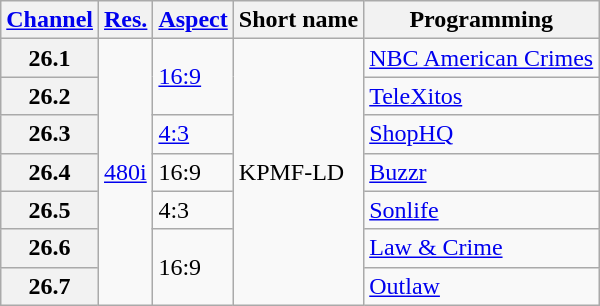<table class="wikitable">
<tr>
<th><a href='#'>Channel</a></th>
<th><a href='#'>Res.</a></th>
<th><a href='#'>Aspect</a></th>
<th>Short name</th>
<th>Programming</th>
</tr>
<tr>
<th scope= "row">26.1</th>
<td rowspan=7><a href='#'>480i</a></td>
<td rowspan=2><a href='#'>16:9</a></td>
<td rowspan=7>KPMF-LD</td>
<td><a href='#'>NBC American Crimes</a></td>
</tr>
<tr>
<th scope= "row">26.2</th>
<td><a href='#'>TeleXitos</a></td>
</tr>
<tr>
<th scope= "row">26.3</th>
<td><a href='#'>4:3</a></td>
<td><a href='#'>ShopHQ</a></td>
</tr>
<tr>
<th scope= "row">26.4</th>
<td>16:9</td>
<td><a href='#'>Buzzr</a></td>
</tr>
<tr>
<th scope= "row">26.5</th>
<td>4:3</td>
<td><a href='#'>Sonlife</a></td>
</tr>
<tr>
<th scope= "row">26.6</th>
<td rowspan=2>16:9</td>
<td><a href='#'>Law & Crime</a></td>
</tr>
<tr>
<th scope= "row">26.7</th>
<td><a href='#'>Outlaw</a></td>
</tr>
</table>
